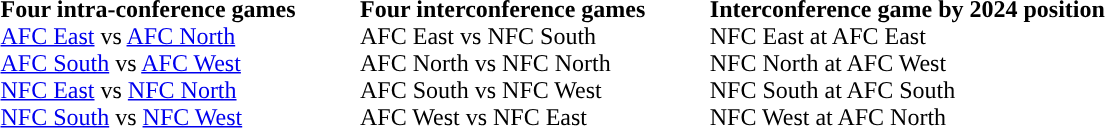<table border=0 style="margin: 0 0 0 1 5;">
<tr valign="top">
<td><br><strong>Four intra-conference games</strong><br>
<a href='#'>AFC East</a> vs <a href='#'>AFC North</a><br>
<a href='#'>AFC South</a> vs <a href='#'>AFC West</a><br>
<a href='#'>NFC East</a> vs <a href='#'>NFC North</a><br> 
<a href='#'>NFC South</a> vs <a href='#'>NFC West</a><br></td>
<td style="padding-left:40px;"><br><strong>Four interconference games</strong><br>
AFC East vs NFC South<br>
AFC North vs NFC North<br>
AFC South vs NFC West<br>
AFC West vs NFC East<br></td>
<td style="padding-left:40px"><br><strong>Interconference game by 2024 position</strong><br>
NFC East at AFC East<br>
NFC North at AFC West<br>
NFC South at AFC South<br>
NFC West at AFC North<br></td>
</tr>
</table>
